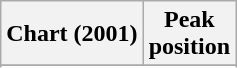<table class="wikitable sortable plainrowheaders">
<tr>
<th scope="col">Chart (2001)</th>
<th scope="col">Peak<br>position</th>
</tr>
<tr>
</tr>
<tr>
</tr>
</table>
